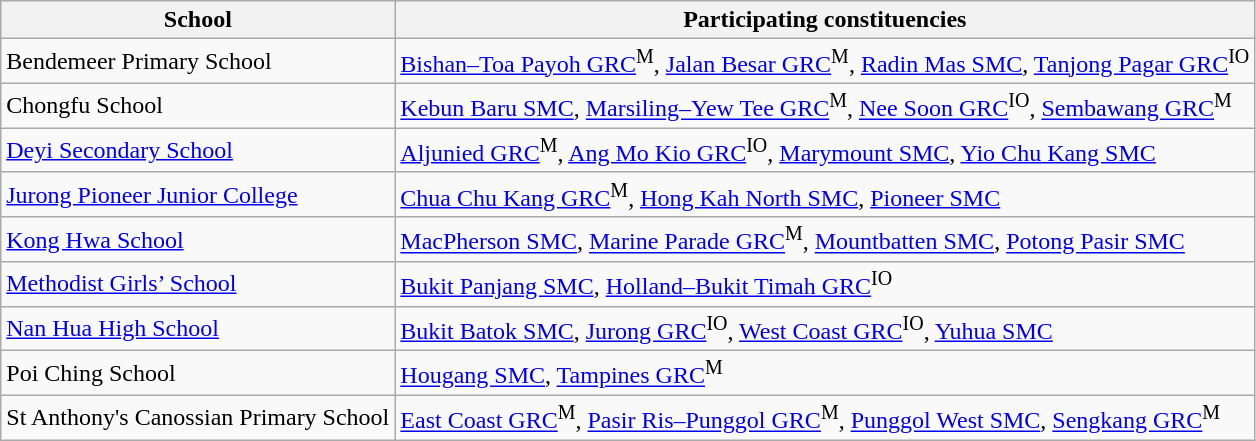<table class="wikitable">
<tr>
<th>School</th>
<th>Participating constituencies</th>
</tr>
<tr>
<td>Bendemeer Primary School</td>
<td><a href='#'>Bishan–Toa Payoh GRC</a><sup>M</sup>, <a href='#'>Jalan Besar GRC</a><sup>M</sup>, <a href='#'>Radin Mas SMC</a>, <a href='#'>Tanjong Pagar GRC</a><sup>IO</sup></td>
</tr>
<tr>
<td>Chongfu School</td>
<td><a href='#'>Kebun Baru SMC</a>, <a href='#'>Marsiling–Yew Tee GRC</a><sup>M</sup>, <a href='#'>Nee Soon GRC</a><sup>IO</sup>, <a href='#'>Sembawang GRC</a><sup>M</sup></td>
</tr>
<tr>
<td><a href='#'>Deyi Secondary School</a></td>
<td><a href='#'>Aljunied GRC</a><sup>M</sup>, <a href='#'>Ang Mo Kio GRC</a><sup>IO</sup>, <a href='#'>Marymount SMC</a>, <a href='#'>Yio Chu Kang SMC</a></td>
</tr>
<tr>
<td><a href='#'>Jurong Pioneer Junior College</a></td>
<td><a href='#'>Chua Chu Kang GRC</a><sup>M</sup>, <a href='#'>Hong Kah North SMC</a>, <a href='#'>Pioneer SMC</a></td>
</tr>
<tr>
<td><a href='#'>Kong Hwa School</a></td>
<td><a href='#'>MacPherson SMC</a>, <a href='#'>Marine Parade GRC</a><sup>M</sup>, <a href='#'>Mountbatten SMC</a>, <a href='#'>Potong Pasir SMC</a></td>
</tr>
<tr>
<td><a href='#'>Methodist Girls’ School</a></td>
<td><a href='#'>Bukit Panjang SMC</a>, <a href='#'>Holland–Bukit Timah GRC</a><sup>IO</sup></td>
</tr>
<tr>
<td><a href='#'>Nan Hua High School</a></td>
<td><a href='#'>Bukit Batok SMC</a>, <a href='#'>Jurong GRC</a><sup>IO</sup>, <a href='#'>West Coast GRC</a><sup>IO</sup>, <a href='#'>Yuhua SMC</a></td>
</tr>
<tr>
<td>Poi Ching School</td>
<td><a href='#'>Hougang SMC</a>, <a href='#'>Tampines GRC</a><sup>M</sup></td>
</tr>
<tr>
<td>St Anthony's Canossian Primary School</td>
<td><a href='#'>East Coast GRC</a><sup>M</sup>, <a href='#'>Pasir Ris–Punggol GRC</a><sup>M</sup>, <a href='#'>Punggol West SMC</a>, <a href='#'>Sengkang GRC</a><sup>M</sup></td>
</tr>
</table>
